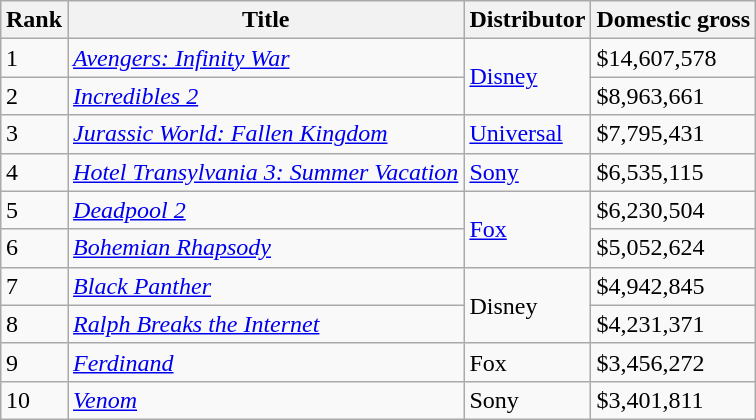<table class="wikitable sortable" style="margin:auto; margin:auto;">
<tr>
<th>Rank</th>
<th>Title</th>
<th>Distributor</th>
<th>Domestic gross</th>
</tr>
<tr>
<td>1</td>
<td><em><a href='#'>Avengers: Infinity War</a></em></td>
<td rowspan="2"><a href='#'>Disney</a></td>
<td>$14,607,578</td>
</tr>
<tr>
<td>2</td>
<td><em><a href='#'>Incredibles 2</a></em></td>
<td>$8,963,661</td>
</tr>
<tr>
<td>3</td>
<td><em><a href='#'>Jurassic World: Fallen Kingdom</a></em></td>
<td><a href='#'>Universal</a></td>
<td>$7,795,431</td>
</tr>
<tr>
<td>4</td>
<td><em><a href='#'>Hotel Transylvania 3: Summer Vacation</a></em></td>
<td><a href='#'>Sony</a></td>
<td>$6,535,115</td>
</tr>
<tr>
<td>5</td>
<td><em><a href='#'>Deadpool 2</a></em></td>
<td rowspan="2"><a href='#'>Fox</a></td>
<td>$6,230,504</td>
</tr>
<tr>
<td>6</td>
<td><em><a href='#'>Bohemian Rhapsody</a></em></td>
<td>$5,052,624</td>
</tr>
<tr>
<td>7</td>
<td><em><a href='#'>Black Panther</a></em></td>
<td rowspan="2">Disney</td>
<td>$4,942,845</td>
</tr>
<tr>
<td>8</td>
<td><em><a href='#'>Ralph Breaks the Internet</a></em></td>
<td>$4,231,371</td>
</tr>
<tr>
<td>9</td>
<td><em><a href='#'>Ferdinand</a></em></td>
<td>Fox</td>
<td>$3,456,272</td>
</tr>
<tr>
<td>10</td>
<td><em><a href='#'>Venom</a></em></td>
<td>Sony</td>
<td>$3,401,811</td>
</tr>
</table>
